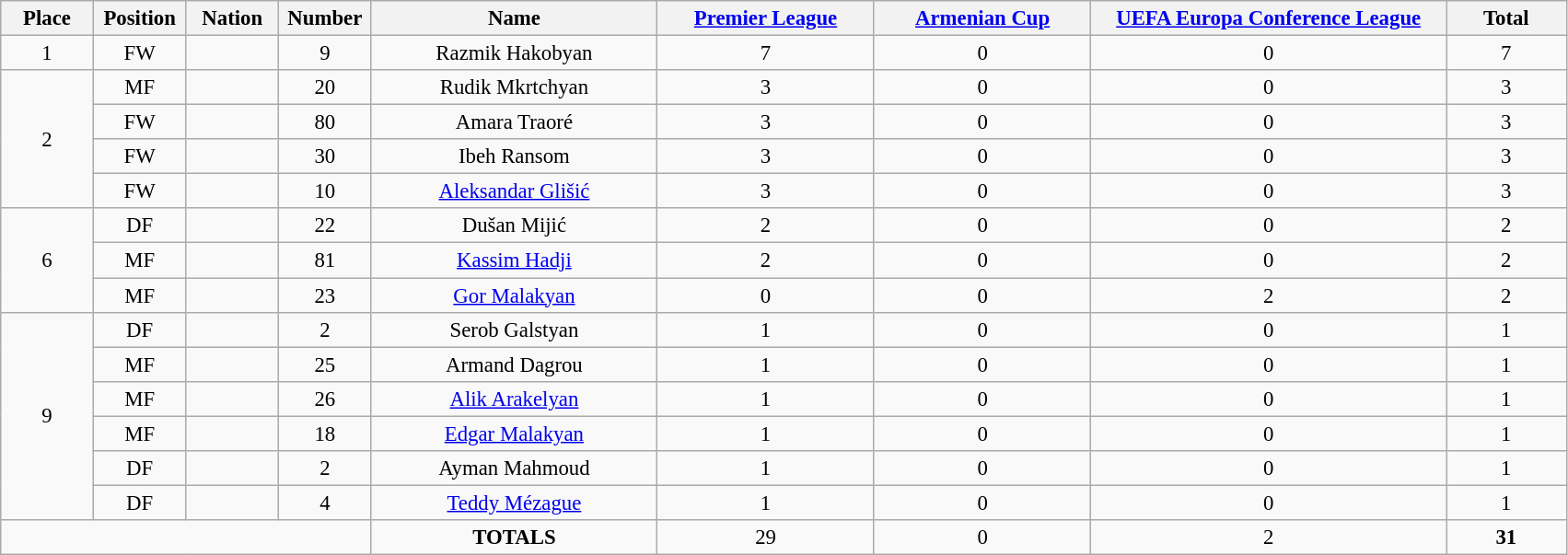<table class="wikitable" style="font-size: 95%; text-align: center;">
<tr>
<th width=60>Place</th>
<th width=60>Position</th>
<th width=60>Nation</th>
<th width=60>Number</th>
<th width=200>Name</th>
<th width=150><a href='#'>Premier League</a></th>
<th width=150><a href='#'>Armenian Cup</a></th>
<th width=250><a href='#'>UEFA Europa Conference League</a></th>
<th width=80>Total</th>
</tr>
<tr>
<td>1</td>
<td>FW</td>
<td></td>
<td>9</td>
<td>Razmik Hakobyan</td>
<td>7</td>
<td>0</td>
<td>0</td>
<td>7</td>
</tr>
<tr>
<td rowspan="4">2</td>
<td>MF</td>
<td></td>
<td>20</td>
<td>Rudik Mkrtchyan</td>
<td>3</td>
<td>0</td>
<td>0</td>
<td>3</td>
</tr>
<tr>
<td>FW</td>
<td></td>
<td>80</td>
<td>Amara Traoré</td>
<td>3</td>
<td>0</td>
<td>0</td>
<td>3</td>
</tr>
<tr>
<td>FW</td>
<td></td>
<td>30</td>
<td>Ibeh Ransom</td>
<td>3</td>
<td>0</td>
<td>0</td>
<td>3</td>
</tr>
<tr>
<td>FW</td>
<td></td>
<td>10</td>
<td><a href='#'>Aleksandar Glišić</a></td>
<td>3</td>
<td>0</td>
<td>0</td>
<td>3</td>
</tr>
<tr>
<td rowspan="3">6</td>
<td>DF</td>
<td></td>
<td>22</td>
<td>Dušan Mijić</td>
<td>2</td>
<td>0</td>
<td>0</td>
<td>2</td>
</tr>
<tr>
<td>MF</td>
<td></td>
<td>81</td>
<td><a href='#'>Kassim Hadji</a></td>
<td>2</td>
<td>0</td>
<td>0</td>
<td>2</td>
</tr>
<tr>
<td>MF</td>
<td></td>
<td>23</td>
<td><a href='#'>Gor Malakyan</a></td>
<td>0</td>
<td>0</td>
<td>2</td>
<td>2</td>
</tr>
<tr>
<td rowspan="6">9</td>
<td>DF</td>
<td></td>
<td>2</td>
<td>Serob Galstyan</td>
<td>1</td>
<td>0</td>
<td>0</td>
<td>1</td>
</tr>
<tr>
<td>MF</td>
<td></td>
<td>25</td>
<td>Armand Dagrou</td>
<td>1</td>
<td>0</td>
<td>0</td>
<td>1</td>
</tr>
<tr>
<td>MF</td>
<td></td>
<td>26</td>
<td><a href='#'>Alik Arakelyan</a></td>
<td>1</td>
<td>0</td>
<td>0</td>
<td>1</td>
</tr>
<tr>
<td>MF</td>
<td></td>
<td>18</td>
<td><a href='#'>Edgar Malakyan</a></td>
<td>1</td>
<td>0</td>
<td>0</td>
<td>1</td>
</tr>
<tr>
<td>DF</td>
<td></td>
<td>2</td>
<td>Ayman Mahmoud</td>
<td>1</td>
<td>0</td>
<td>0</td>
<td>1</td>
</tr>
<tr>
<td>DF</td>
<td></td>
<td>4</td>
<td><a href='#'>Teddy Mézague</a></td>
<td>1</td>
<td>0</td>
<td>0</td>
<td>1</td>
</tr>
<tr>
<td colspan="4"></td>
<td><strong>TOTALS</strong></td>
<td>29</td>
<td>0</td>
<td>2</td>
<td><strong>31</strong></td>
</tr>
</table>
